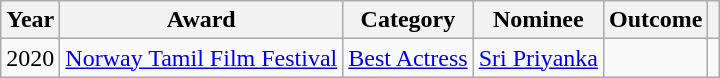<table class="wikitable sortable">
<tr>
<th>Year</th>
<th>Award</th>
<th>Category</th>
<th>Nominee</th>
<th>Outcome</th>
<th scope="col" class="unsortable"></th>
</tr>
<tr>
<td>2020</td>
<td><a href='#'>Norway Tamil Film Festival</a></td>
<td><a href='#'>Best Actress</a></td>
<td><a href='#'>Sri Priyanka</a></td>
<td></td>
<td style="text-align:center;"></td>
</tr>
</table>
